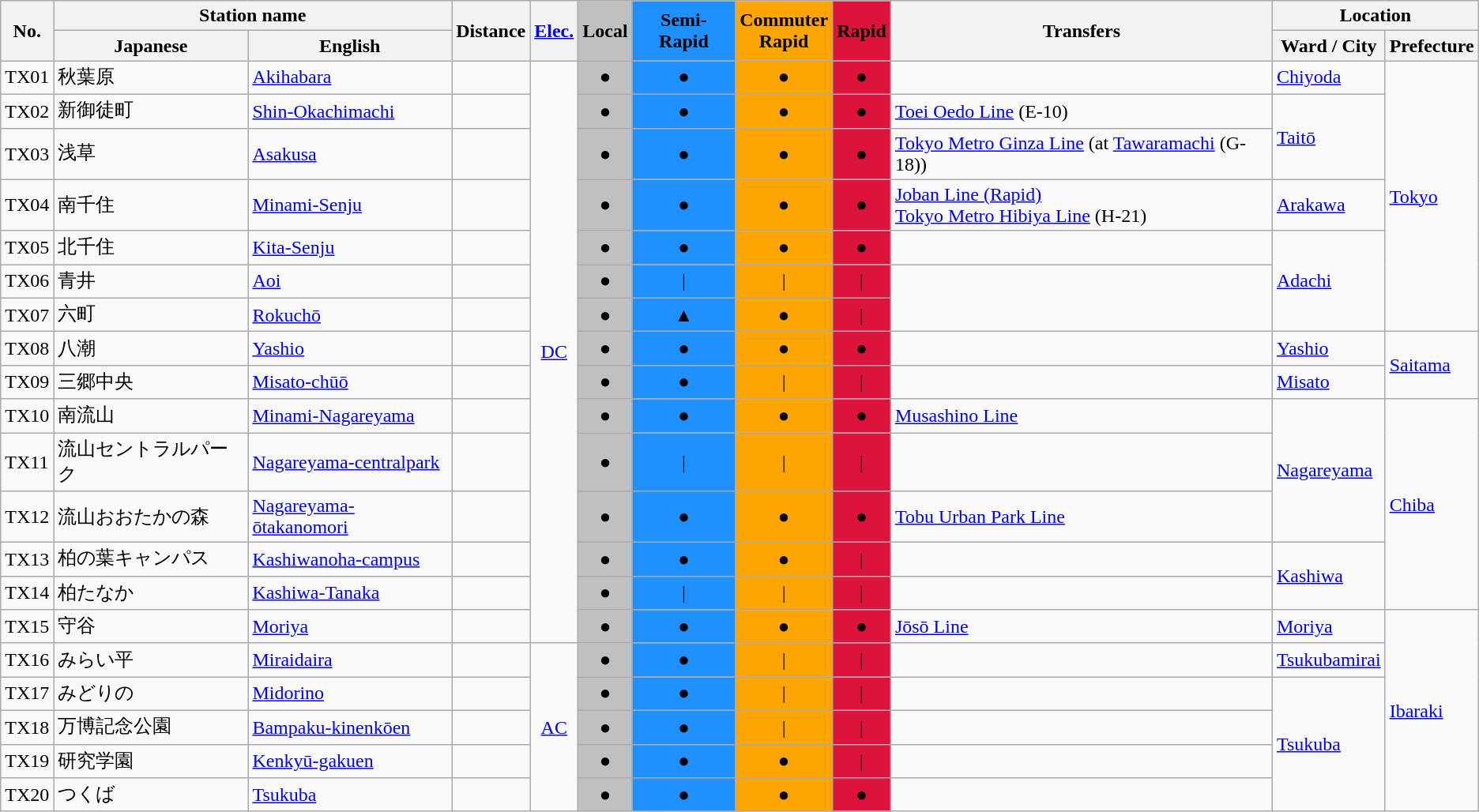<table class="wikitable">
<tr>
<th rowspan="2">No.</th>
<th colspan="2">Station name</th>
<th rowspan="2">Distance</th>
<th rowspan="2"><a href='#'>Elec.</a></th>
<th style="background-color:Silver;" rowspan="2">Local</th>
<th style="background-color:DodgerBlue;" rowspan="2">Semi-Rapid</th>
<th style="background-color:Orange;" rowspan="2">Commuter <br> Rapid</th>
<th style="background-color:Crimson;" rowspan="2">Rapid</th>
<th rowspan="2">Transfers</th>
<th colspan=2>Location</th>
</tr>
<tr>
<th>Japanese</th>
<th>English</th>
<th>Ward / City</th>
<th>Prefecture</th>
</tr>
<tr>
<td>TX01</td>
<td>秋葉原</td>
<td><a href='#'>Akihabara</a></td>
<td align="right"></td>
<td rowspan="15" style="text-align:center;"><a href='#'>DC</a></td>
<td style="background-color:Silver;" align="center">●</td>
<td style="background-color:DodgerBlue;" align="center">●</td>
<td style="background-color:Orange;" align="center">●</td>
<td style="background-color:Crimson;" align="center">●</td>
<td></td>
<td><a href='#'>Chiyoda</a></td>
<td rowspan="7"><a href='#'>Tokyo</a></td>
</tr>
<tr>
<td>TX02</td>
<td>新御徒町</td>
<td><a href='#'>Shin-Okachimachi</a></td>
<td align="right"></td>
<td style="background-color:Silver;" align="center">●</td>
<td style="background-color:DodgerBlue;" align="center">●</td>
<td style="background-color:Orange;" align="center">●</td>
<td style="background-color:Crimson;" align="center">●</td>
<td> <a href='#'>Toei Oedo Line</a> (E-10)</td>
<td rowspan="2"><a href='#'>Taitō</a></td>
</tr>
<tr>
<td>TX03</td>
<td>浅草</td>
<td><a href='#'>Asakusa</a></td>
<td align="right"></td>
<td style="background-color:Silver;" align="center">●</td>
<td style="background-color:DodgerBlue;" align="center">●</td>
<td style="background-color:Orange;" align="center">●</td>
<td style="background-color:Crimson;" align="center">●</td>
<td> <a href='#'>Tokyo Metro Ginza Line</a> (at <a href='#'>Tawaramachi</a> (G-18))</td>
</tr>
<tr>
<td>TX04</td>
<td>南千住</td>
<td><a href='#'>Minami-Senju</a></td>
<td align="right"></td>
<td style="background-color:Silver;" align="center">●</td>
<td style="background-color:DodgerBlue;" align="center">●</td>
<td style="background-color:Orange;" align="center">●</td>
<td style="background-color:Crimson;" align="center">●</td>
<td> <a href='#'>Joban Line (Rapid)</a><br> <a href='#'>Tokyo Metro Hibiya Line</a> (H-21)</td>
<td><a href='#'>Arakawa</a></td>
</tr>
<tr>
<td>TX05</td>
<td>北千住</td>
<td><a href='#'>Kita-Senju</a></td>
<td align="right"></td>
<td style="background-color:Silver;" align="center">●</td>
<td style="background-color:DodgerBlue;" align="center">●</td>
<td style="background-color:Orange;" align="center">●</td>
<td style="background-color:Crimson;" align="center">●</td>
<td></td>
<td rowspan="3"><a href='#'>Adachi</a></td>
</tr>
<tr>
<td>TX06</td>
<td>青井</td>
<td><a href='#'>Aoi</a></td>
<td align="right"></td>
<td style="background-color:Silver;" align="center">●</td>
<td style="background-color:DodgerBlue;" align="center">|</td>
<td style="background-color:Orange;" align="center">|</td>
<td style="background-color:Crimson;" align="center">|</td>
</tr>
<tr>
<td>TX07</td>
<td>六町</td>
<td><a href='#'>Rokuchō</a></td>
<td align="right"></td>
<td style="background-color:Silver;" align="center">●</td>
<td style="background-color:DodgerBlue;" align="center">▲</td>
<td style="background-color:Orange;" align="center">●</td>
<td style="background-color:Crimson;" align="center">|</td>
</tr>
<tr>
<td>TX08</td>
<td>八潮</td>
<td><a href='#'>Yashio</a></td>
<td align="right"></td>
<td style="background-color:Silver;" align="center">●</td>
<td style="background-color:DodgerBlue;" align="center">●</td>
<td style="background-color:Orange;" align="center">●</td>
<td style="background-color:Crimson;" align="center">●</td>
<td></td>
<td><a href='#'>Yashio</a></td>
<td rowspan="2"><a href='#'>Saitama</a></td>
</tr>
<tr>
<td>TX09</td>
<td>三郷中央</td>
<td><a href='#'>Misato-chūō</a></td>
<td align="right"></td>
<td style="background-color:Silver;" align="center">●</td>
<td style="background-color:DodgerBlue;" align="center">●</td>
<td style="background-color:Orange;" align="center">|</td>
<td style="background-color:Crimson;" align="center">|</td>
<td></td>
<td><a href='#'>Misato</a></td>
</tr>
<tr>
<td>TX10</td>
<td>南流山</td>
<td><a href='#'>Minami-Nagareyama</a></td>
<td align="right"></td>
<td style="background-color:Silver;" align="center">●</td>
<td style="background-color:DodgerBlue;" align="center">●</td>
<td style="background-color:Orange;" align="center">●</td>
<td style="background-color:Crimson;" align="center">●</td>
<td> <a href='#'>Musashino Line</a></td>
<td rowspan="3"><a href='#'>Nagareyama</a></td>
<td rowspan="5"><a href='#'>Chiba</a></td>
</tr>
<tr>
<td>TX11</td>
<td>流山セントラルパーク</td>
<td><a href='#'>Nagareyama-centralpark</a></td>
<td align="right"></td>
<td style="background-color:Silver;" align="center">●</td>
<td style="background-color:DodgerBlue;" align="center">|</td>
<td style="background-color:Orange;" align="center">|</td>
<td style="background-color:Crimson;" align="center">|</td>
</tr>
<tr>
<td>TX12</td>
<td>流山おおたかの森</td>
<td><a href='#'>Nagareyama-ōtakanomori</a></td>
<td align="right"></td>
<td style="background-color:Silver;" align="center">●</td>
<td style="background-color:DodgerBlue;" align="center">●</td>
<td style="background-color:Orange;" align="center">●</td>
<td style="background-color:Crimson;" align="center">●</td>
<td> <a href='#'>Tobu Urban Park Line</a></td>
</tr>
<tr>
<td>TX13</td>
<td>柏の葉キャンパス</td>
<td><a href='#'>Kashiwanoha-campus</a></td>
<td align="right"></td>
<td style="background-color:Silver;" align="center">●</td>
<td style="background-color:DodgerBlue;" align="center">●</td>
<td style="background-color:Orange;" align="center">●</td>
<td style="background-color:Crimson;" align="center">|</td>
<td></td>
<td rowspan="2"><a href='#'>Kashiwa</a></td>
</tr>
<tr>
<td>TX14</td>
<td>柏たなか</td>
<td><a href='#'>Kashiwa-Tanaka</a></td>
<td align="right"></td>
<td style="background-color:Silver;" align="center">●</td>
<td style="background-color:DodgerBlue;" align="center">|</td>
<td style="background-color:Orange;" align="center">|</td>
<td style="background-color:Crimson;" align="center">|</td>
</tr>
<tr>
<td>TX15</td>
<td>守谷</td>
<td><a href='#'>Moriya</a></td>
<td align="right"></td>
<td style="background-color:Silver;" align="center">●</td>
<td style="background-color:DodgerBlue;" align="center">●</td>
<td style="background-color:Orange;" align="center">●</td>
<td style="background-color:Crimson;" align="center">●</td>
<td> <a href='#'>Jōsō Line</a></td>
<td><a href='#'>Moriya</a></td>
<td rowspan="6"><a href='#'>Ibaraki</a></td>
</tr>
<tr>
<td>TX16</td>
<td>みらい平</td>
<td><a href='#'>Miraidaira</a></td>
<td align="right"></td>
<td rowspan="5" style="text-align:center;"><a href='#'>AC</a></td>
<td style="background-color:Silver;" align="center">●</td>
<td style="background-color:DodgerBlue;" align="center">●</td>
<td style="background-color:Orange;" align="center">|</td>
<td style="background-color:Crimson;" align="center">|</td>
<td></td>
<td><a href='#'>Tsukubamirai</a></td>
</tr>
<tr>
<td>TX17</td>
<td>みどりの</td>
<td><a href='#'>Midorino</a></td>
<td align="right"></td>
<td style="background-color:Silver;" align="center">●</td>
<td style="background-color:DodgerBlue;" align="center">●</td>
<td style="background-color:Orange;" align="center">|</td>
<td style="background-color:Crimson;" align="center">|</td>
<td></td>
<td rowspan="4"><a href='#'>Tsukuba</a></td>
</tr>
<tr>
<td>TX18</td>
<td>万博記念公園</td>
<td><a href='#'>Bampaku-kinenkōen</a></td>
<td align="right"></td>
<td style="background-color:Silver;" align="center">●</td>
<td style="background-color:DodgerBlue;" align="center">●</td>
<td style="background-color:Orange;" align="center">|</td>
<td style="background-color:Crimson;" align="center">|</td>
<td></td>
</tr>
<tr>
<td>TX19</td>
<td>研究学園</td>
<td><a href='#'>Kenkyū-gakuen</a></td>
<td align="right"></td>
<td style="background-color:Silver;" align="center">●</td>
<td style="background-color:DodgerBlue;" align="center">●</td>
<td style="background-color:Orange;" align="center">●</td>
<td style="background-color:Crimson;" align="center">|</td>
<td></td>
</tr>
<tr>
<td>TX20</td>
<td>つくば</td>
<td><a href='#'>Tsukuba</a></td>
<td align="right"></td>
<td style="background-color:Silver;" align="center">●</td>
<td style="background-color:DodgerBlue;" align="center">●</td>
<td style="background-color:Orange;" align="center">●</td>
<td style="background-color:Crimson;" align="center">●</td>
<td></td>
</tr>
</table>
